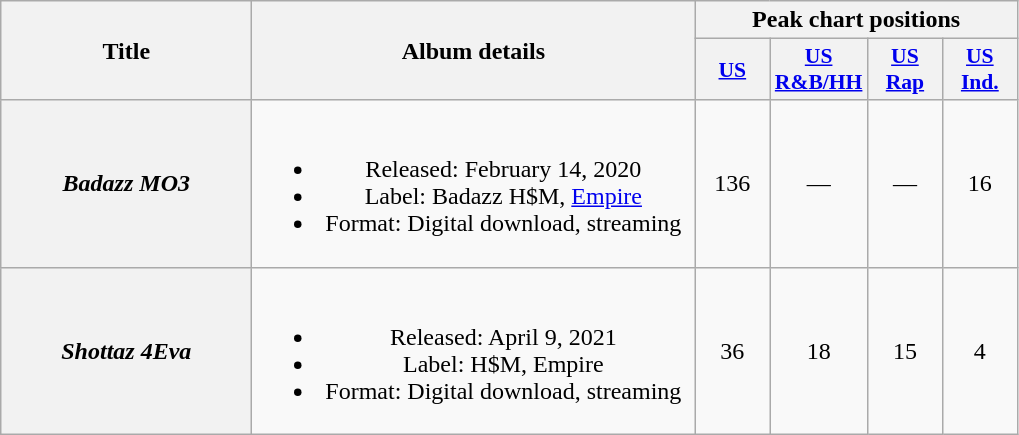<table class="wikitable plainrowheaders" style="text-align:center;">
<tr>
<th scope="col" rowspan="2" style="width:10em;">Title</th>
<th scope="col" rowspan="2" style="width:18em;">Album details</th>
<th scope="col" colspan="4">Peak chart positions</th>
</tr>
<tr>
<th scope="col" style="width:3em;font-size:90%;"><a href='#'>US</a><br></th>
<th scope="col" style="width:3em;font-size:90%;"><a href='#'>US<br>R&B/HH</a><br></th>
<th scope="col" style="width:3em;font-size:90%;"><a href='#'>US<br>Rap</a><br></th>
<th scope="col" style="width:3em;font-size:90%;"><a href='#'>US<br>Ind.</a><br></th>
</tr>
<tr>
<th scope="row"><em>Badazz MO3</em><br></th>
<td><br><ul><li>Released: February 14, 2020</li><li>Label: Badazz H$M, <a href='#'>Empire</a></li><li>Format: Digital download, streaming</li></ul></td>
<td>136</td>
<td>—</td>
<td>—</td>
<td>16</td>
</tr>
<tr>
<th scope="row"><em>Shottaz 4Eva</em></th>
<td><br><ul><li>Released: April 9, 2021</li><li>Label: H$M, Empire</li><li>Format: Digital download, streaming</li></ul></td>
<td>36</td>
<td>18</td>
<td>15</td>
<td>4</td>
</tr>
</table>
